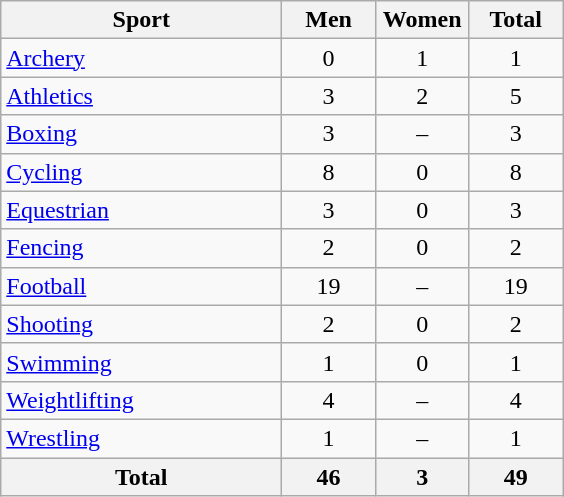<table class="wikitable sortable" style="text-align:center;">
<tr>
<th width=180>Sport</th>
<th width=55>Men</th>
<th width=55>Women</th>
<th width=55>Total</th>
</tr>
<tr>
<td align=left><a href='#'>Archery</a></td>
<td>0</td>
<td>1</td>
<td>1</td>
</tr>
<tr>
<td align=left><a href='#'>Athletics</a></td>
<td>3</td>
<td>2</td>
<td>5</td>
</tr>
<tr>
<td align=left><a href='#'>Boxing</a></td>
<td>3</td>
<td>–</td>
<td>3</td>
</tr>
<tr>
<td align=left><a href='#'>Cycling</a></td>
<td>8</td>
<td>0</td>
<td>8</td>
</tr>
<tr>
<td align=left><a href='#'>Equestrian</a></td>
<td>3</td>
<td>0</td>
<td>3</td>
</tr>
<tr>
<td align=left><a href='#'>Fencing</a></td>
<td>2</td>
<td>0</td>
<td>2</td>
</tr>
<tr>
<td align=left><a href='#'>Football</a></td>
<td>19</td>
<td>–</td>
<td>19</td>
</tr>
<tr>
<td align=left><a href='#'>Shooting</a></td>
<td>2</td>
<td>0</td>
<td>2</td>
</tr>
<tr>
<td align=left><a href='#'>Swimming</a></td>
<td>1</td>
<td>0</td>
<td>1</td>
</tr>
<tr>
<td align=left><a href='#'>Weightlifting</a></td>
<td>4</td>
<td>–</td>
<td>4</td>
</tr>
<tr>
<td align=left><a href='#'>Wrestling</a></td>
<td>1</td>
<td>–</td>
<td>1</td>
</tr>
<tr>
<th>Total</th>
<th>46</th>
<th>3</th>
<th>49</th>
</tr>
</table>
